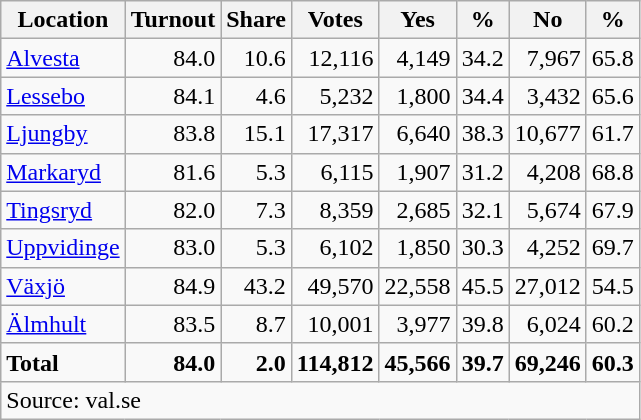<table class="wikitable sortable" style=text-align:right>
<tr>
<th>Location</th>
<th>Turnout</th>
<th>Share</th>
<th>Votes</th>
<th>Yes</th>
<th>%</th>
<th>No</th>
<th>%</th>
</tr>
<tr>
<td align=left><a href='#'>Alvesta</a></td>
<td>84.0</td>
<td>10.6</td>
<td>12,116</td>
<td>4,149</td>
<td>34.2</td>
<td>7,967</td>
<td>65.8</td>
</tr>
<tr>
<td align=left><a href='#'>Lessebo</a></td>
<td>84.1</td>
<td>4.6</td>
<td>5,232</td>
<td>1,800</td>
<td>34.4</td>
<td>3,432</td>
<td>65.6</td>
</tr>
<tr>
<td align=left><a href='#'>Ljungby</a></td>
<td>83.8</td>
<td>15.1</td>
<td>17,317</td>
<td>6,640</td>
<td>38.3</td>
<td>10,677</td>
<td>61.7</td>
</tr>
<tr>
<td align=left><a href='#'>Markaryd</a></td>
<td>81.6</td>
<td>5.3</td>
<td>6,115</td>
<td>1,907</td>
<td>31.2</td>
<td>4,208</td>
<td>68.8</td>
</tr>
<tr>
<td align=left><a href='#'>Tingsryd</a></td>
<td>82.0</td>
<td>7.3</td>
<td>8,359</td>
<td>2,685</td>
<td>32.1</td>
<td>5,674</td>
<td>67.9</td>
</tr>
<tr>
<td align=left><a href='#'>Uppvidinge</a></td>
<td>83.0</td>
<td>5.3</td>
<td>6,102</td>
<td>1,850</td>
<td>30.3</td>
<td>4,252</td>
<td>69.7</td>
</tr>
<tr>
<td align=left><a href='#'>Växjö</a></td>
<td>84.9</td>
<td>43.2</td>
<td>49,570</td>
<td>22,558</td>
<td>45.5</td>
<td>27,012</td>
<td>54.5</td>
</tr>
<tr>
<td align=left><a href='#'>Älmhult</a></td>
<td>83.5</td>
<td>8.7</td>
<td>10,001</td>
<td>3,977</td>
<td>39.8</td>
<td>6,024</td>
<td>60.2</td>
</tr>
<tr>
<td align=left><strong>Total</strong></td>
<td><strong>84.0</strong></td>
<td><strong>2.0</strong></td>
<td><strong>114,812</strong></td>
<td><strong>45,566</strong></td>
<td><strong>39.7</strong></td>
<td><strong>69,246</strong></td>
<td><strong>60.3</strong></td>
</tr>
<tr>
<td align=left colspan=8>Source: val.se </td>
</tr>
</table>
